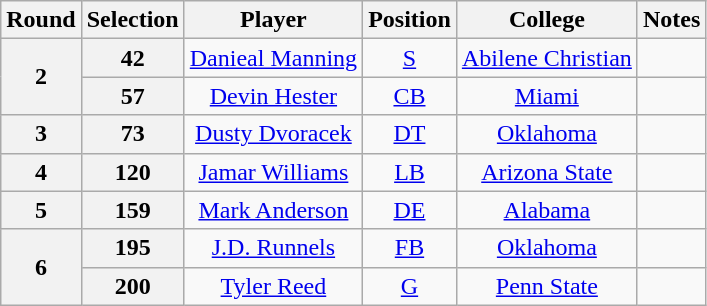<table class="wikitable" style="text-align:center">
<tr>
<th>Round</th>
<th>Selection</th>
<th>Player</th>
<th>Position</th>
<th>College</th>
<th>Notes</th>
</tr>
<tr>
<th rowspan="2">2</th>
<th>42</th>
<td><a href='#'>Danieal Manning</a></td>
<td><a href='#'>S</a></td>
<td><a href='#'>Abilene Christian</a></td>
<td></td>
</tr>
<tr>
<th>57</th>
<td><a href='#'>Devin Hester</a></td>
<td><a href='#'>CB</a></td>
<td><a href='#'>Miami</a></td>
<td></td>
</tr>
<tr>
<th>3</th>
<th>73</th>
<td><a href='#'>Dusty Dvoracek</a></td>
<td><a href='#'>DT</a></td>
<td><a href='#'>Oklahoma</a></td>
<td></td>
</tr>
<tr>
<th>4</th>
<th>120</th>
<td><a href='#'>Jamar Williams</a></td>
<td><a href='#'>LB</a></td>
<td><a href='#'>Arizona State</a></td>
<td></td>
</tr>
<tr>
<th>5</th>
<th>159</th>
<td><a href='#'>Mark Anderson</a></td>
<td><a href='#'>DE</a></td>
<td><a href='#'>Alabama</a></td>
<td></td>
</tr>
<tr>
<th rowspan="2">6</th>
<th>195</th>
<td><a href='#'>J.D. Runnels</a></td>
<td><a href='#'>FB</a></td>
<td><a href='#'>Oklahoma</a></td>
<td></td>
</tr>
<tr>
<th>200</th>
<td><a href='#'>Tyler Reed</a></td>
<td><a href='#'>G</a></td>
<td><a href='#'>Penn State</a></td>
<td></td>
</tr>
</table>
